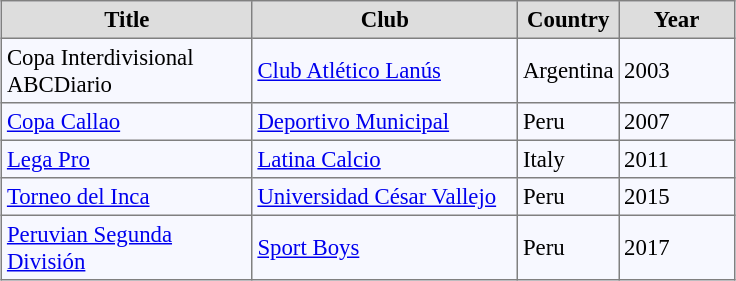<table align="center" bgcolor="#f7f8ff" cellpadding="3" cellspacing="0" border="1" style="font-size: 95%; border: gray solid 1px; border-collapse: collapse;">
<tr align=center bgcolor=#DDDDDD style="color:black;">
<th width="160">Title</th>
<th width="170">Club</th>
<th width="50">Country</th>
<th width="70">Year</th>
</tr>
<tr align=left>
<td>Copa Interdivisional ABCDiario</td>
<td><a href='#'>Club Atlético Lanús</a></td>
<td>Argentina</td>
<td>2003</td>
</tr>
<tr align=left>
<td><a href='#'>Copa Callao</a></td>
<td><a href='#'>Deportivo Municipal</a></td>
<td>Peru</td>
<td>2007</td>
</tr>
<tr align=left>
<td><a href='#'>Lega Pro</a></td>
<td><a href='#'>Latina Calcio</a></td>
<td>Italy</td>
<td>2011</td>
</tr>
<tr align=left>
<td><a href='#'>Torneo del Inca</a></td>
<td><a href='#'>Universidad César Vallejo</a></td>
<td>Peru</td>
<td>2015</td>
</tr>
<tr align=left>
<td><a href='#'>Peruvian Segunda División</a></td>
<td><a href='#'>Sport Boys</a></td>
<td>Peru</td>
<td>2017</td>
</tr>
</table>
